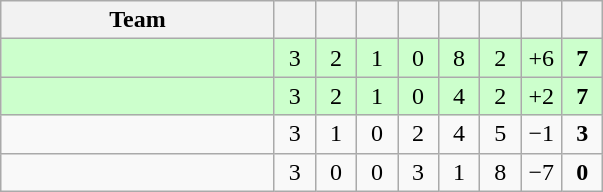<table class="wikitable" style="text-align: center;">
<tr>
<th width="175">Team</th>
<th width="20"></th>
<th width="20"></th>
<th width="20"></th>
<th width="20"></th>
<th width="20"></th>
<th width="20"></th>
<th width="20"></th>
<th width="20"></th>
</tr>
<tr style="background:#ccffcc;">
<td align=left></td>
<td>3</td>
<td>2</td>
<td>1</td>
<td>0</td>
<td>8</td>
<td>2</td>
<td>+6</td>
<td><strong>7</strong></td>
</tr>
<tr style="background:#ccffcc;">
<td align=left></td>
<td>3</td>
<td>2</td>
<td>1</td>
<td>0</td>
<td>4</td>
<td>2</td>
<td>+2</td>
<td><strong>7</strong></td>
</tr>
<tr>
<td align=left></td>
<td>3</td>
<td>1</td>
<td>0</td>
<td>2</td>
<td>4</td>
<td>5</td>
<td>−1</td>
<td><strong>3</strong></td>
</tr>
<tr>
<td align=left></td>
<td>3</td>
<td>0</td>
<td>0</td>
<td>3</td>
<td>1</td>
<td>8</td>
<td>−7</td>
<td><strong>0</strong></td>
</tr>
</table>
